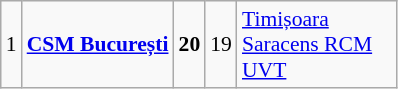<table class="wikitable" cellpadding="0" cellspacing="0" style="font-size:90%;">
<tr>
<td>1</td>
<td><strong><a href='#'>CSM București</a></strong></td>
<td><strong>20</strong></td>
<td>19</td>
<td width="100"><a href='#'>Timișoara Saracens RCM UVT</a></td>
</tr>
</table>
